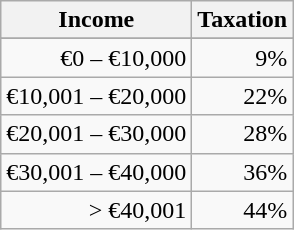<table class="wikitable">
<tr>
<th>Income</th>
<th>Taxation</th>
</tr>
<tr>
</tr>
<tr>
<td align="right">€0 – €10,000</td>
<td align="right">9%</td>
</tr>
<tr>
<td align="right">€10,001 – €20,000</td>
<td align="right">22%</td>
</tr>
<tr>
<td align="right">€20,001 – €30,000</td>
<td align="right">28%</td>
</tr>
<tr>
<td align="right">€30,001 – €40,000</td>
<td align="right">36%</td>
</tr>
<tr>
<td align="right">> €40,001</td>
<td align="right">44%</td>
</tr>
</table>
